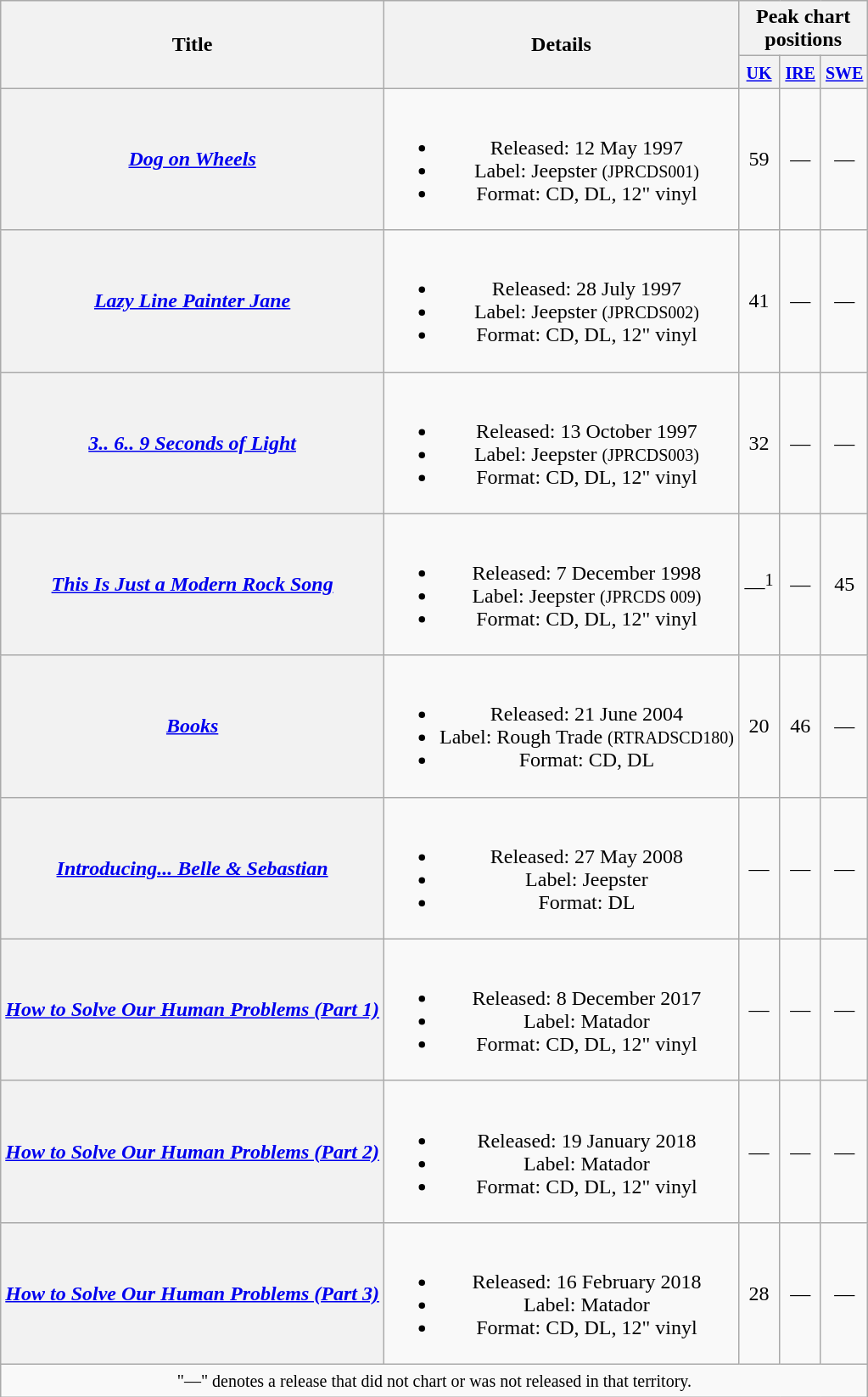<table class="wikitable plainrowheaders" style="text-align:center;">
<tr>
<th scope="col" rowspan="2">Title</th>
<th rowspan="2">Details</th>
<th colspan="8">Peak chart positions</th>
</tr>
<tr>
<th width="25"><small><a href='#'>UK</a></small><br></th>
<th width="25"><small><a href='#'>IRE</a></small><br></th>
<th width="25"><small><a href='#'>SWE</a></small><br></th>
</tr>
<tr>
<th scope="row"><em><a href='#'>Dog on Wheels</a></em></th>
<td><br><ul><li>Released: 12 May 1997</li><li>Label: Jeepster <small>(JPRCDS001)</small></li><li>Format: CD, DL, 12" vinyl</li></ul></td>
<td align="center">59</td>
<td align="center">—</td>
<td align="center">—</td>
</tr>
<tr>
<th scope="row"><em><a href='#'>Lazy Line Painter Jane</a></em></th>
<td><br><ul><li>Released: 28 July 1997</li><li>Label: Jeepster <small>(JPRCDS002)</small></li><li>Format: CD, DL, 12" vinyl</li></ul></td>
<td align="center">41</td>
<td align="center">—</td>
<td align="center">—</td>
</tr>
<tr>
<th scope="row"><em><a href='#'>3.. 6.. 9 Seconds of Light</a></em></th>
<td><br><ul><li>Released: 13 October 1997</li><li>Label: Jeepster <small>(JPRCDS003)</small></li><li>Format: CD, DL, 12" vinyl</li></ul></td>
<td align="center">32</td>
<td align="center">—</td>
<td align="center">—</td>
</tr>
<tr>
<th scope="row"><em><a href='#'>This Is Just a Modern Rock Song</a></em></th>
<td><br><ul><li>Released: 7 December 1998</li><li>Label: Jeepster <small>(JPRCDS 009)</small></li><li>Format: CD, DL, 12" vinyl</li></ul></td>
<td align="center">—<sup>1</sup></td>
<td align="center">—</td>
<td align="center">45</td>
</tr>
<tr>
<th scope="row"><em><a href='#'>Books</a></em></th>
<td><br><ul><li>Released: 21 June 2004</li><li>Label: Rough Trade <small>(RTRADSCD180)</small></li><li>Format: CD, DL</li></ul></td>
<td align="center">20</td>
<td align="center">46</td>
<td align="center">—</td>
</tr>
<tr>
<th scope="row"><em><a href='#'>Introducing... Belle & Sebastian</a></em></th>
<td><br><ul><li>Released: 27 May 2008</li><li>Label: Jeepster</li><li>Format: DL</li></ul></td>
<td align="center">—</td>
<td align="center">—</td>
<td align="center">—</td>
</tr>
<tr>
<th scope="row"><em><a href='#'>How to Solve Our Human Problems (Part 1)</a></em></th>
<td><br><ul><li>Released: 8 December 2017</li><li>Label: Matador</li><li>Format: CD, DL, 12" vinyl</li></ul></td>
<td align="center">—</td>
<td align="center">—</td>
<td align="center">—</td>
</tr>
<tr>
<th scope="row"><em><a href='#'>How to Solve Our Human Problems (Part 2)</a></em></th>
<td><br><ul><li>Released: 19 January 2018</li><li>Label: Matador</li><li>Format: CD, DL, 12" vinyl</li></ul></td>
<td align="center">—</td>
<td align="center">—</td>
<td align="center">—</td>
</tr>
<tr>
<th scope="row"><em><a href='#'>How to Solve Our Human Problems (Part 3)</a></em></th>
<td><br><ul><li>Released: 16 February 2018</li><li>Label: Matador</li><li>Format: CD, DL, 12" vinyl</li></ul></td>
<td align="center">28</td>
<td align="center">—</td>
<td align="center">—</td>
</tr>
<tr>
<td style="text-align:center;" colspan="17"><small>"—" denotes a release that did not chart or was not released in that territory.</small></td>
</tr>
</table>
